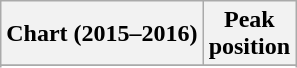<table class="wikitable sortable plainrowheaders" style="text-align:center">
<tr>
<th scope="col">Chart (2015–2016)</th>
<th scope="col">Peak<br>position</th>
</tr>
<tr>
</tr>
<tr>
</tr>
<tr>
</tr>
</table>
